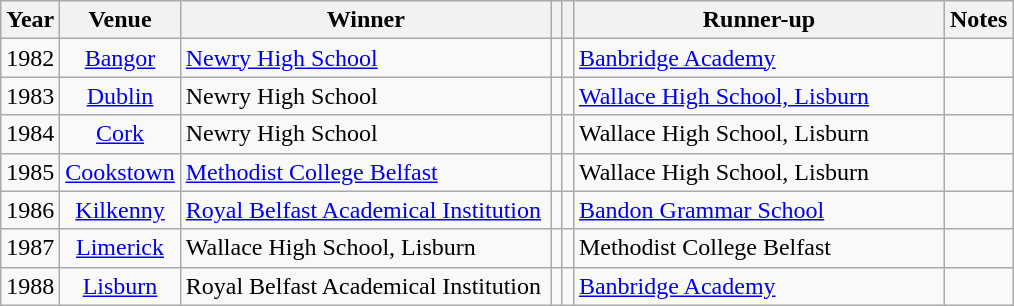<table class="wikitable">
<tr>
<th>Year</th>
<th width="65">Venue</th>
<th width="240">Winner</th>
<th></th>
<th></th>
<th width="240">Runner-up</th>
<th>Notes</th>
</tr>
<tr>
<td align="center">1982</td>
<td align="center"><a href='#'>Bangor</a></td>
<td><a href='#'>Newry High School</a></td>
<td align="center"></td>
<td align="center"></td>
<td><a href='#'>Banbridge Academy</a></td>
<td></td>
</tr>
<tr>
<td align="center">1983</td>
<td align="center"><a href='#'>Dublin</a></td>
<td>Newry High School</td>
<td align="center"></td>
<td align="center"></td>
<td><a href='#'>Wallace High School, Lisburn</a></td>
<td></td>
</tr>
<tr>
<td align="center">1984</td>
<td align="center"><a href='#'>Cork</a></td>
<td>Newry High School</td>
<td align="center"></td>
<td align="center"></td>
<td>Wallace High School, Lisburn</td>
<td></td>
</tr>
<tr>
<td align="center">1985</td>
<td align="center"><a href='#'>Cookstown</a></td>
<td><a href='#'>Methodist College Belfast</a></td>
<td align="center"></td>
<td align="center"></td>
<td>Wallace High School, Lisburn</td>
<td></td>
</tr>
<tr>
<td align="center">1986</td>
<td align="center"><a href='#'>Kilkenny</a></td>
<td><a href='#'>Royal Belfast Academical Institution</a></td>
<td align="center"></td>
<td align="center"></td>
<td><a href='#'>Bandon Grammar School</a></td>
<td></td>
</tr>
<tr>
<td align="center">1987</td>
<td align="center"><a href='#'>Limerick</a></td>
<td>Wallace High School, Lisburn</td>
<td align="center"></td>
<td align="center"></td>
<td>Methodist College Belfast</td>
<td></td>
</tr>
<tr>
<td align="center">1988</td>
<td align="center"><a href='#'>Lisburn</a></td>
<td>Royal Belfast Academical Institution</td>
<td align="center"></td>
<td align="center"></td>
<td><a href='#'>Banbridge Academy</a></td>
<td></td>
</tr>
</table>
